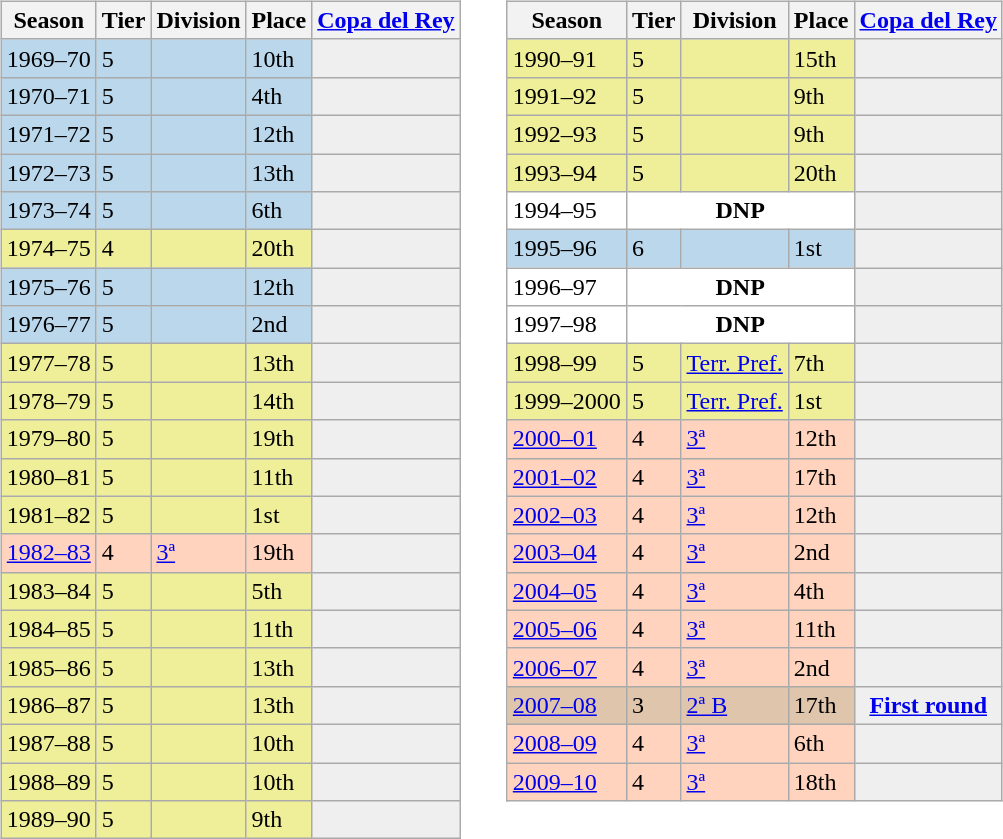<table>
<tr>
<td valign="top" width=49%><br><table class="wikitable">
<tr style="background:#f0f6fa;">
<th>Season</th>
<th>Tier</th>
<th>Division</th>
<th>Place</th>
<th><a href='#'>Copa del Rey</a></th>
</tr>
<tr>
<td style="background:#BBD7EC;">1969–70</td>
<td style="background:#BBD7EC;">5</td>
<td style="background:#BBD7EC;"></td>
<td style="background:#BBD7EC;">10th</td>
<th style="background:#efefef;"></th>
</tr>
<tr>
<td style="background:#BBD7EC;">1970–71</td>
<td style="background:#BBD7EC;">5</td>
<td style="background:#BBD7EC;"></td>
<td style="background:#BBD7EC;">4th</td>
<th style="background:#efefef;"></th>
</tr>
<tr>
<td style="background:#BBD7EC;">1971–72</td>
<td style="background:#BBD7EC;">5</td>
<td style="background:#BBD7EC;"></td>
<td style="background:#BBD7EC;">12th</td>
<th style="background:#efefef;"></th>
</tr>
<tr>
<td style="background:#BBD7EC;">1972–73</td>
<td style="background:#BBD7EC;">5</td>
<td style="background:#BBD7EC;"></td>
<td style="background:#BBD7EC;">13th</td>
<th style="background:#efefef;"></th>
</tr>
<tr>
<td style="background:#BBD7EC;">1973–74</td>
<td style="background:#BBD7EC;">5</td>
<td style="background:#BBD7EC;"></td>
<td style="background:#BBD7EC;">6th</td>
<th style="background:#efefef;"></th>
</tr>
<tr>
<td style="background:#EFEF99;">1974–75</td>
<td style="background:#EFEF99;">4</td>
<td style="background:#EFEF99;"></td>
<td style="background:#EFEF99;">20th</td>
<th style="background:#efefef;"></th>
</tr>
<tr>
<td style="background:#BBD7EC;">1975–76</td>
<td style="background:#BBD7EC;">5</td>
<td style="background:#BBD7EC;"></td>
<td style="background:#BBD7EC;">12th</td>
<th style="background:#efefef;"></th>
</tr>
<tr>
<td style="background:#BBD7EC;">1976–77</td>
<td style="background:#BBD7EC;">5</td>
<td style="background:#BBD7EC;"></td>
<td style="background:#BBD7EC;">2nd</td>
<th style="background:#efefef;"></th>
</tr>
<tr>
<td style="background:#EFEF99;">1977–78</td>
<td style="background:#EFEF99;">5</td>
<td style="background:#EFEF99;"></td>
<td style="background:#EFEF99;">13th</td>
<th style="background:#efefef;"></th>
</tr>
<tr>
<td style="background:#EFEF99;">1978–79</td>
<td style="background:#EFEF99;">5</td>
<td style="background:#EFEF99;"></td>
<td style="background:#EFEF99;">14th</td>
<th style="background:#efefef;"></th>
</tr>
<tr>
<td style="background:#EFEF99;">1979–80</td>
<td style="background:#EFEF99;">5</td>
<td style="background:#EFEF99;"></td>
<td style="background:#EFEF99;">19th</td>
<th style="background:#efefef;"></th>
</tr>
<tr>
<td style="background:#EFEF99;">1980–81</td>
<td style="background:#EFEF99;">5</td>
<td style="background:#EFEF99;"></td>
<td style="background:#EFEF99;">11th</td>
<th style="background:#efefef;"></th>
</tr>
<tr>
<td style="background:#EFEF99;">1981–82</td>
<td style="background:#EFEF99;">5</td>
<td style="background:#EFEF99;"></td>
<td style="background:#EFEF99;">1st</td>
<th style="background:#efefef;"></th>
</tr>
<tr>
<td style="background:#FFD3BD;"><a href='#'>1982–83</a></td>
<td style="background:#FFD3BD;">4</td>
<td style="background:#FFD3BD;"><a href='#'>3ª</a></td>
<td style="background:#FFD3BD;">19th</td>
<th style="background:#efefef;"></th>
</tr>
<tr>
<td style="background:#EFEF99;">1983–84</td>
<td style="background:#EFEF99;">5</td>
<td style="background:#EFEF99;"></td>
<td style="background:#EFEF99;">5th</td>
<th style="background:#efefef;"></th>
</tr>
<tr>
<td style="background:#EFEF99;">1984–85</td>
<td style="background:#EFEF99;">5</td>
<td style="background:#EFEF99;"></td>
<td style="background:#EFEF99;">11th</td>
<th style="background:#efefef;"></th>
</tr>
<tr>
<td style="background:#EFEF99;">1985–86</td>
<td style="background:#EFEF99;">5</td>
<td style="background:#EFEF99;"></td>
<td style="background:#EFEF99;">13th</td>
<th style="background:#efefef;"></th>
</tr>
<tr>
<td style="background:#EFEF99;">1986–87</td>
<td style="background:#EFEF99;">5</td>
<td style="background:#EFEF99;"></td>
<td style="background:#EFEF99;">13th</td>
<th style="background:#efefef;"></th>
</tr>
<tr>
<td style="background:#EFEF99;">1987–88</td>
<td style="background:#EFEF99;">5</td>
<td style="background:#EFEF99;"></td>
<td style="background:#EFEF99;">10th</td>
<th style="background:#efefef;"></th>
</tr>
<tr>
<td style="background:#EFEF99;">1988–89</td>
<td style="background:#EFEF99;">5</td>
<td style="background:#EFEF99;"></td>
<td style="background:#EFEF99;">10th</td>
<th style="background:#efefef;"></th>
</tr>
<tr>
<td style="background:#EFEF99;">1989–90</td>
<td style="background:#EFEF99;">5</td>
<td style="background:#EFEF99;"></td>
<td style="background:#EFEF99;">9th</td>
<th style="background:#efefef;"></th>
</tr>
</table>
</td>
<td valign="top" width=51%><br><table class="wikitable">
<tr style="background:#f0f6fa;">
<th>Season</th>
<th>Tier</th>
<th>Division</th>
<th>Place</th>
<th><a href='#'>Copa del Rey</a></th>
</tr>
<tr>
<td style="background:#EFEF99;">1990–91</td>
<td style="background:#EFEF99;">5</td>
<td style="background:#EFEF99;"></td>
<td style="background:#EFEF99;">15th</td>
<th style="background:#efefef;"></th>
</tr>
<tr>
<td style="background:#EFEF99;">1991–92</td>
<td style="background:#EFEF99;">5</td>
<td style="background:#EFEF99;"></td>
<td style="background:#EFEF99;">9th</td>
<th style="background:#efefef;"></th>
</tr>
<tr>
<td style="background:#EFEF99;">1992–93</td>
<td style="background:#EFEF99;">5</td>
<td style="background:#EFEF99;"></td>
<td style="background:#EFEF99;">9th</td>
<th style="background:#efefef;"></th>
</tr>
<tr>
<td style="background:#EFEF99;">1993–94</td>
<td style="background:#EFEF99;">5</td>
<td style="background:#EFEF99;"></td>
<td style="background:#EFEF99;">20th</td>
<th style="background:#efefef;"></th>
</tr>
<tr>
<td style="background:#ffffff;">1994–95</td>
<th colspan="3" style="background:#ffffff;">DNP</th>
<th style="background:#efefef;"></th>
</tr>
<tr>
<td style="background:#BBD7EC;">1995–96</td>
<td style="background:#BBD7EC;">6</td>
<td style="background:#BBD7EC;"></td>
<td style="background:#BBD7EC;">1st</td>
<th style="background:#efefef;"></th>
</tr>
<tr>
<td style="background:#ffffff;">1996–97</td>
<th colspan="3" style="background:#ffffff;">DNP</th>
<th style="background:#efefef;"></th>
</tr>
<tr>
<td style="background:#ffffff;">1997–98</td>
<th colspan="3" style="background:#ffffff;">DNP</th>
<th style="background:#efefef;"></th>
</tr>
<tr>
<td style="background:#EFEF99;">1998–99</td>
<td style="background:#EFEF99;">5</td>
<td style="background:#EFEF99;"><a href='#'>Terr. Pref.</a></td>
<td style="background:#EFEF99;">7th</td>
<th style="background:#efefef;"></th>
</tr>
<tr>
<td style="background:#EFEF99;">1999–2000</td>
<td style="background:#EFEF99;">5</td>
<td style="background:#EFEF99;"><a href='#'>Terr. Pref.</a></td>
<td style="background:#EFEF99;">1st</td>
<th style="background:#efefef;"></th>
</tr>
<tr>
<td style="background:#FFD3BD;"><a href='#'>2000–01</a></td>
<td style="background:#FFD3BD;">4</td>
<td style="background:#FFD3BD;"><a href='#'>3ª</a></td>
<td style="background:#FFD3BD;">12th</td>
<th style="background:#efefef;"></th>
</tr>
<tr>
<td style="background:#FFD3BD;"><a href='#'>2001–02</a></td>
<td style="background:#FFD3BD;">4</td>
<td style="background:#FFD3BD;"><a href='#'>3ª</a></td>
<td style="background:#FFD3BD;">17th</td>
<th style="background:#efefef;"></th>
</tr>
<tr>
<td style="background:#FFD3BD;"><a href='#'>2002–03</a></td>
<td style="background:#FFD3BD;">4</td>
<td style="background:#FFD3BD;"><a href='#'>3ª</a></td>
<td style="background:#FFD3BD;">12th</td>
<th style="background:#efefef;"></th>
</tr>
<tr>
<td style="background:#FFD3BD;"><a href='#'>2003–04</a></td>
<td style="background:#FFD3BD;">4</td>
<td style="background:#FFD3BD;"><a href='#'>3ª</a></td>
<td style="background:#FFD3BD;">2nd</td>
<td style="background:#efefef;"></td>
</tr>
<tr>
<td style="background:#FFD3BD;"><a href='#'>2004–05</a></td>
<td style="background:#FFD3BD;">4</td>
<td style="background:#FFD3BD;"><a href='#'>3ª</a></td>
<td style="background:#FFD3BD;">4th</td>
<th style="background:#efefef;"></th>
</tr>
<tr>
<td style="background:#FFD3BD;"><a href='#'>2005–06</a></td>
<td style="background:#FFD3BD;">4</td>
<td style="background:#FFD3BD;"><a href='#'>3ª</a></td>
<td style="background:#FFD3BD;">11th</td>
<th style="background:#efefef;"></th>
</tr>
<tr>
<td style="background:#FFD3BD;"><a href='#'>2006–07</a></td>
<td style="background:#FFD3BD;">4</td>
<td style="background:#FFD3BD;"><a href='#'>3ª</a></td>
<td style="background:#FFD3BD;">2nd</td>
<th style="background:#efefef;"></th>
</tr>
<tr>
<td style="background:#DEC5AB;"><a href='#'>2007–08</a></td>
<td style="background:#DEC5AB;">3</td>
<td style="background:#DEC5AB;"><a href='#'>2ª B</a></td>
<td style="background:#DEC5AB;">17th</td>
<th style="background:#efefef;"><a href='#'>First round</a></th>
</tr>
<tr>
<td style="background:#FFD3BD;"><a href='#'>2008–09</a></td>
<td style="background:#FFD3BD;">4</td>
<td style="background:#FFD3BD;"><a href='#'>3ª</a></td>
<td style="background:#FFD3BD;">6th</td>
<td style="background:#efefef;"></td>
</tr>
<tr>
<td style="background:#FFD3BD;"><a href='#'>2009–10</a></td>
<td style="background:#FFD3BD;">4</td>
<td style="background:#FFD3BD;"><a href='#'>3ª</a></td>
<td style="background:#FFD3BD;">18th</td>
<td style="background:#efefef;"></td>
</tr>
</table>
</td>
</tr>
</table>
